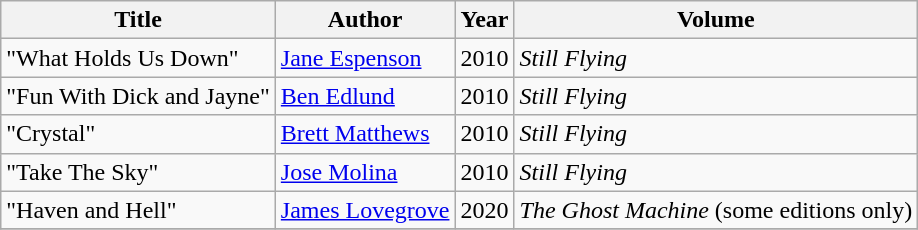<table class="wikitable">
<tr>
<th>Title</th>
<th>Author</th>
<th>Year</th>
<th>Volume</th>
</tr>
<tr>
<td>"What Holds Us Down"</td>
<td><a href='#'>Jane Espenson</a></td>
<td>2010</td>
<td><em>Still Flying</em></td>
</tr>
<tr>
<td>"Fun With Dick and Jayne"</td>
<td><a href='#'>Ben Edlund</a></td>
<td>2010</td>
<td><em>Still Flying</em></td>
</tr>
<tr>
<td>"Crystal"</td>
<td><a href='#'>Brett Matthews</a></td>
<td>2010</td>
<td><em>Still Flying</em></td>
</tr>
<tr>
<td>"Take The Sky"</td>
<td><a href='#'>Jose Molina</a></td>
<td>2010</td>
<td><em>Still Flying</em></td>
</tr>
<tr>
<td>"Haven and Hell"</td>
<td><a href='#'>James Lovegrove</a></td>
<td>2020</td>
<td><em>The Ghost Machine</em> (some editions only)</td>
</tr>
<tr>
</tr>
</table>
